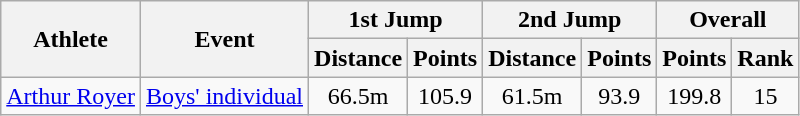<table class="wikitable">
<tr>
<th rowspan="2">Athlete</th>
<th rowspan="2">Event</th>
<th colspan="2">1st Jump</th>
<th colspan="2">2nd Jump</th>
<th colspan="2">Overall</th>
</tr>
<tr>
<th>Distance</th>
<th>Points</th>
<th>Distance</th>
<th>Points</th>
<th>Points</th>
<th>Rank</th>
</tr>
<tr>
<td><a href='#'>Arthur Royer</a></td>
<td><a href='#'>Boys' individual</a></td>
<td align="center">66.5m</td>
<td align="center">105.9</td>
<td align="center">61.5m</td>
<td align="center">93.9</td>
<td align="center">199.8</td>
<td align="center">15</td>
</tr>
</table>
